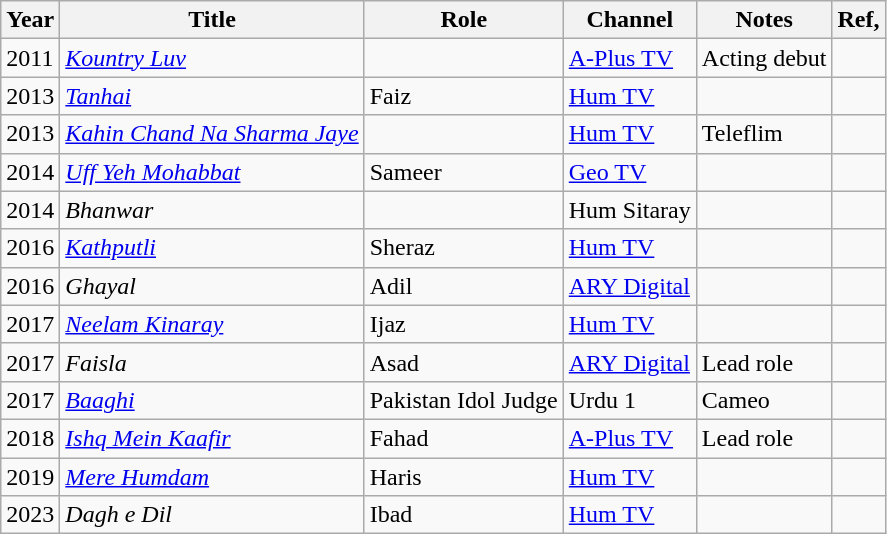<table class="wikitable">
<tr>
<th>Year</th>
<th>Title</th>
<th>Role</th>
<th>Channel</th>
<th>Notes</th>
<th>Ref,</th>
</tr>
<tr>
<td>2011</td>
<td><em><a href='#'>Kountry Luv</a></em></td>
<td></td>
<td><a href='#'>A-Plus TV</a></td>
<td>Acting debut</td>
<td></td>
</tr>
<tr>
<td>2013</td>
<td><a href='#'><em>Tanhai</em></a></td>
<td>Faiz</td>
<td><a href='#'>Hum TV</a></td>
<td></td>
<td></td>
</tr>
<tr>
<td>2013</td>
<td><em><a href='#'>Kahin Chand Na Sharma Jaye</a></em></td>
<td></td>
<td><a href='#'>Hum TV</a></td>
<td>Teleflim</td>
<td></td>
</tr>
<tr>
<td>2014</td>
<td><em><a href='#'>Uff Yeh Mohabbat</a></em></td>
<td>Sameer</td>
<td><a href='#'>Geo TV</a></td>
<td></td>
<td></td>
</tr>
<tr>
<td>2014</td>
<td><em>Bhanwar</em></td>
<td></td>
<td>Hum Sitaray</td>
<td></td>
<td></td>
</tr>
<tr>
<td>2016</td>
<td><a href='#'><em>Kathputli</em></a></td>
<td>Sheraz</td>
<td><a href='#'>Hum TV</a></td>
<td></td>
<td></td>
</tr>
<tr>
<td>2016</td>
<td><em>Ghayal</em></td>
<td>Adil</td>
<td><a href='#'>ARY Digital</a></td>
<td></td>
<td></td>
</tr>
<tr>
<td>2017</td>
<td><em><a href='#'>Neelam Kinaray</a></em></td>
<td>Ijaz</td>
<td><a href='#'>Hum TV</a></td>
<td></td>
<td></td>
</tr>
<tr>
<td>2017</td>
<td><em>Faisla</em></td>
<td>Asad</td>
<td><a href='#'>ARY Digital</a></td>
<td>Lead role</td>
<td></td>
</tr>
<tr>
<td>2017</td>
<td><a href='#'><em>Baaghi</em></a></td>
<td>Pakistan Idol Judge</td>
<td>Urdu 1</td>
<td>Cameo</td>
<td></td>
</tr>
<tr>
<td>2018</td>
<td><em><a href='#'>Ishq Mein Kaafir</a></em></td>
<td>Fahad</td>
<td><a href='#'>A-Plus TV</a></td>
<td>Lead role</td>
<td></td>
</tr>
<tr>
<td>2019</td>
<td><em><a href='#'>Mere Humdam</a></em></td>
<td>Haris</td>
<td><a href='#'>Hum TV</a></td>
<td></td>
<td></td>
</tr>
<tr>
<td>2023</td>
<td><em>Dagh e Dil</em></td>
<td>Ibad</td>
<td><a href='#'>Hum TV</a></td>
<td></td>
<td></td>
</tr>
</table>
